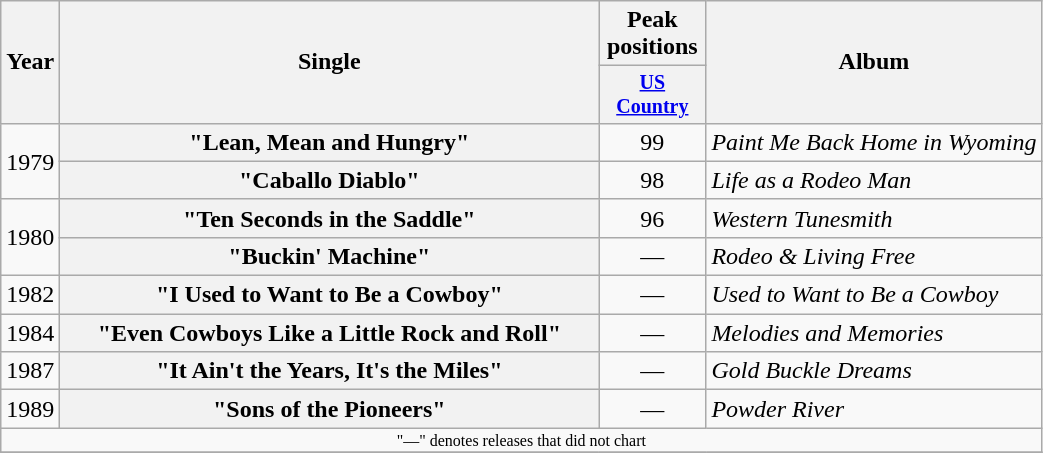<table class="wikitable plainrowheaders" style="text-align:center;">
<tr>
<th rowspan="2">Year</th>
<th rowspan="2" style="width:22em;">Single</th>
<th colspan="1">Peak positions</th>
<th rowspan="2">Album</th>
</tr>
<tr style="font-size:smaller;">
<th width="65"><a href='#'>US Country</a></th>
</tr>
<tr>
<td rowspan="2">1979</td>
<th scope="row">"Lean, Mean and Hungry"</th>
<td>99</td>
<td align="left"><em>Paint Me Back Home in Wyoming</em></td>
</tr>
<tr>
<th scope="row">"Caballo Diablo"</th>
<td>98</td>
<td align="left"><em>Life as a Rodeo Man</em></td>
</tr>
<tr>
<td rowspan="2">1980</td>
<th scope="row">"Ten Seconds in the Saddle"</th>
<td>96</td>
<td align="left"><em>Western Tunesmith</em></td>
</tr>
<tr>
<th scope="row">"Buckin' Machine"</th>
<td>—</td>
<td align="left"><em>Rodeo & Living Free</em></td>
</tr>
<tr>
<td>1982</td>
<th scope="row">"I Used to Want to Be a Cowboy"</th>
<td>—</td>
<td align="left"><em>Used to Want to Be a Cowboy</em></td>
</tr>
<tr>
<td>1984</td>
<th scope="row">"Even Cowboys Like a Little Rock and Roll"</th>
<td>—</td>
<td align="left"><em>Melodies and Memories</em></td>
</tr>
<tr>
<td>1987</td>
<th scope="row">"It Ain't the Years, It's the Miles"</th>
<td>—</td>
<td align="left"><em>Gold Buckle Dreams</em></td>
</tr>
<tr>
<td>1989</td>
<th scope="row">"Sons of the Pioneers"</th>
<td>—</td>
<td align="left"><em>Powder River</em></td>
</tr>
<tr>
<td colspan="4" style="font-size:8pt">"—" denotes releases that did not chart</td>
</tr>
<tr>
</tr>
</table>
